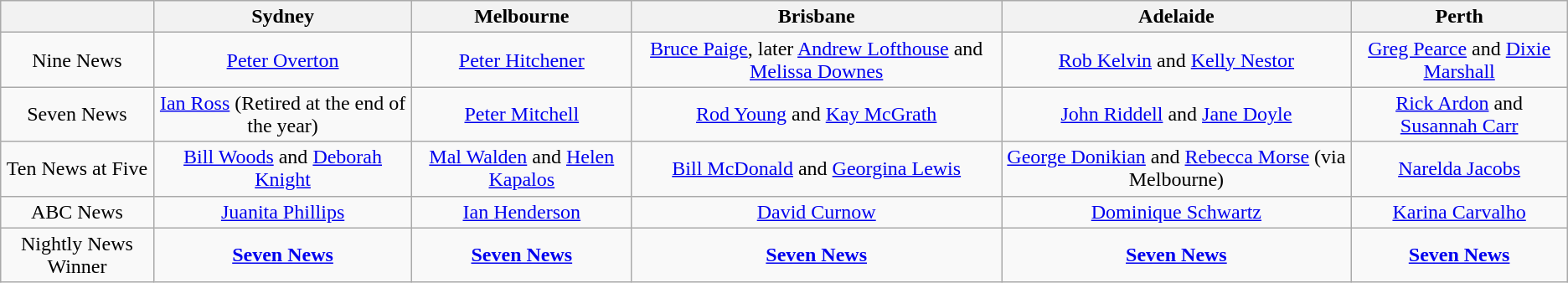<table class="wikitable">
<tr>
<th></th>
<th>Sydney</th>
<th>Melbourne</th>
<th>Brisbane</th>
<th>Adelaide</th>
<th>Perth</th>
</tr>
<tr style="text-align:center">
<td>Nine News</td>
<td><a href='#'>Peter Overton</a></td>
<td><a href='#'>Peter Hitchener</a></td>
<td><a href='#'>Bruce Paige</a>, later <a href='#'>Andrew Lofthouse</a> and <a href='#'>Melissa Downes</a></td>
<td><a href='#'>Rob Kelvin</a> and <a href='#'>Kelly Nestor</a></td>
<td><a href='#'>Greg Pearce</a> and <a href='#'>Dixie Marshall</a></td>
</tr>
<tr style="text-align:center">
<td>Seven News</td>
<td><a href='#'>Ian Ross</a> (Retired at the end of the year)</td>
<td><a href='#'>Peter Mitchell</a></td>
<td><a href='#'>Rod Young</a> and <a href='#'>Kay McGrath</a></td>
<td><a href='#'>John Riddell</a> and <a href='#'>Jane Doyle</a></td>
<td><a href='#'>Rick Ardon</a> and <a href='#'>Susannah Carr</a></td>
</tr>
<tr style="text-align:center">
<td>Ten News at Five</td>
<td><a href='#'>Bill Woods</a> and <a href='#'>Deborah Knight</a></td>
<td><a href='#'>Mal Walden</a> and <a href='#'>Helen Kapalos</a></td>
<td><a href='#'>Bill McDonald</a> and <a href='#'>Georgina Lewis</a></td>
<td><a href='#'>George Donikian</a> and <a href='#'>Rebecca Morse</a> (via Melbourne)</td>
<td><a href='#'>Narelda Jacobs</a></td>
</tr>
<tr style="text-align:center">
<td>ABC News</td>
<td><a href='#'>Juanita Phillips</a></td>
<td><a href='#'>Ian Henderson</a></td>
<td><a href='#'>David Curnow</a></td>
<td><a href='#'>Dominique Schwartz</a></td>
<td><a href='#'>Karina Carvalho</a></td>
</tr>
<tr style="text-align:center">
<td>Nightly News Winner</td>
<td><strong><a href='#'>Seven News</a></strong></td>
<td><strong><a href='#'>Seven News</a></strong></td>
<td><strong><a href='#'>Seven News</a></strong></td>
<td><strong><a href='#'>Seven News</a></strong></td>
<td><strong><a href='#'>Seven News</a></strong></td>
</tr>
</table>
